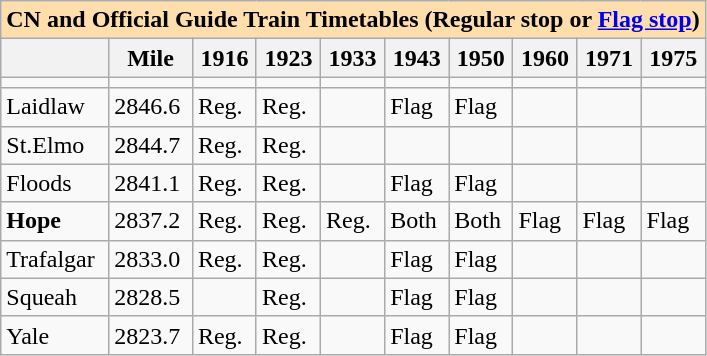<table class="wikitable">
<tr>
<th colspan="10" style="background:#ffdead;">CN and Official Guide Train Timetables (Regular stop or <a href='#'>Flag stop</a>)</th>
</tr>
<tr>
<th></th>
<th>Mile</th>
<th>1916</th>
<th>1923</th>
<th>1933</th>
<th>1943</th>
<th>1950</th>
<th>1960</th>
<th>1971</th>
<th>1975</th>
</tr>
<tr>
<td></td>
<td></td>
<td></td>
<td></td>
<td></td>
<td></td>
<td></td>
<td></td>
<td></td>
<td></td>
</tr>
<tr>
<td>Laidlaw</td>
<td>2846.6</td>
<td>Reg.</td>
<td>Reg.</td>
<td></td>
<td>Flag</td>
<td>Flag</td>
<td></td>
<td></td>
<td></td>
</tr>
<tr>
<td>St.Elmo</td>
<td>2844.7</td>
<td>Reg.</td>
<td>Reg.</td>
<td></td>
<td></td>
<td></td>
<td></td>
<td></td>
<td></td>
</tr>
<tr>
<td>Floods</td>
<td>2841.1</td>
<td>Reg.</td>
<td>Reg.</td>
<td></td>
<td>Flag</td>
<td>Flag</td>
<td></td>
<td></td>
<td></td>
</tr>
<tr>
<td><strong>Hope</strong></td>
<td>2837.2</td>
<td>Reg.</td>
<td>Reg.</td>
<td>Reg.</td>
<td>Both</td>
<td>Both</td>
<td>Flag</td>
<td>Flag</td>
<td>Flag</td>
</tr>
<tr>
<td>Trafalgar</td>
<td>2833.0</td>
<td>Reg.</td>
<td>Reg.</td>
<td></td>
<td>Flag</td>
<td>Flag</td>
<td></td>
<td></td>
<td></td>
</tr>
<tr>
<td>Squeah</td>
<td>2828.5</td>
<td></td>
<td>Reg.</td>
<td></td>
<td>Flag</td>
<td>Flag</td>
<td></td>
<td></td>
<td></td>
</tr>
<tr>
<td>Yale</td>
<td>2823.7</td>
<td>Reg.</td>
<td>Reg.</td>
<td></td>
<td>Flag</td>
<td>Flag</td>
<td></td>
<td></td>
<td></td>
</tr>
</table>
